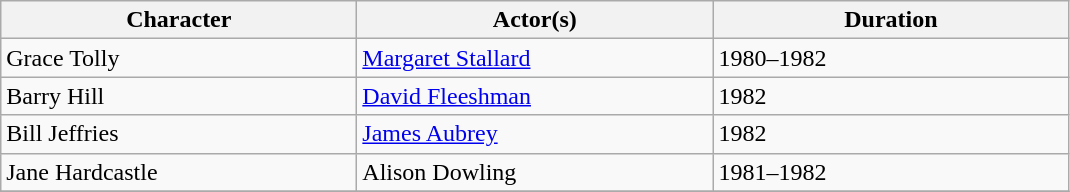<table class="wikitable">
<tr>
<th scope="col" width="230">Character</th>
<th scope="col" width="230">Actor(s)</th>
<th scope="col" width="230">Duration</th>
</tr>
<tr>
<td>Grace Tolly</td>
<td><a href='#'>Margaret Stallard</a></td>
<td>1980–1982</td>
</tr>
<tr>
<td>Barry Hill</td>
<td><a href='#'>David Fleeshman</a></td>
<td>1982</td>
</tr>
<tr>
<td>Bill Jeffries</td>
<td><a href='#'>James Aubrey</a></td>
<td>1982</td>
</tr>
<tr>
<td>Jane Hardcastle</td>
<td>Alison Dowling</td>
<td>1981–1982</td>
</tr>
<tr>
</tr>
</table>
